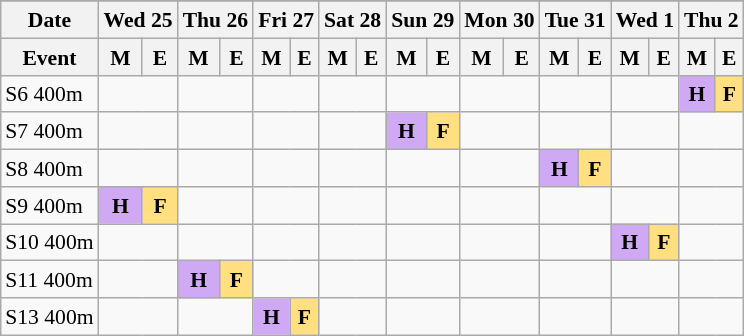<table class="wikitable" style="margin:0.5em auto; font-size:90%; line-height:1.25em;">
<tr align="center">
</tr>
<tr>
<th>Date</th>
<th colspan="2">Wed 25</th>
<th colspan="2">Thu 26</th>
<th colspan="2">Fri 27</th>
<th colspan="2">Sat 28</th>
<th colspan="2">Sun 29</th>
<th colspan="2">Mon 30</th>
<th colspan="2">Tue 31</th>
<th colspan="2">Wed 1</th>
<th colspan="2">Thu 2</th>
</tr>
<tr>
<th>Event</th>
<th>M</th>
<th>E</th>
<th>M</th>
<th>E</th>
<th>M</th>
<th>E</th>
<th>M</th>
<th>E</th>
<th>M</th>
<th>E</th>
<th>M</th>
<th>E</th>
<th>M</th>
<th>E</th>
<th>M</th>
<th>E</th>
<th>M</th>
<th>E</th>
</tr>
<tr align="center">
<td align="left">S6 400m</td>
<td colspan="2"></td>
<td colspan="2"></td>
<td colspan="2"></td>
<td colspan="2"></td>
<td colspan="2"></td>
<td colspan="2"></td>
<td colspan="2"></td>
<td colspan="2"></td>
<td bgcolor="#D0A9F5"><strong>H</strong></td>
<td bgcolor="#FFDF80"><strong>F</strong></td>
</tr>
<tr align="center">
<td align="left">S7 400m</td>
<td colspan="2"></td>
<td colspan="2"></td>
<td colspan="2"></td>
<td colspan="2"></td>
<td bgcolor="#D0A9F5"><strong>H</strong></td>
<td bgcolor="#FFDF80"><strong>F</strong></td>
<td colspan="2"></td>
<td colspan="2"></td>
<td colspan="2"></td>
<td colspan="2"></td>
</tr>
<tr align="center">
<td align="left">S8 400m</td>
<td colspan="2"></td>
<td colspan="2"></td>
<td colspan="2"></td>
<td colspan="2"></td>
<td colspan="2"></td>
<td colspan="2"></td>
<td bgcolor="#D0A9F5"><strong>H</strong></td>
<td bgcolor="#FFDF80"><strong>F</strong></td>
<td colspan="2"></td>
<td colspan="2"></td>
</tr>
<tr align="center">
<td align="left">S9 400m</td>
<td bgcolor="#D0A9F5"><strong>H</strong></td>
<td bgcolor="#FFDF80"><strong>F</strong></td>
<td colspan="2"></td>
<td colspan="2"></td>
<td colspan="2"></td>
<td colspan="2"></td>
<td colspan="2"></td>
<td colspan="2"></td>
<td colspan="2"></td>
<td colspan="2"></td>
</tr>
<tr align="center">
<td align="left">S10 400m</td>
<td colspan="2"></td>
<td colspan="2"></td>
<td colspan="2"></td>
<td colspan="2"></td>
<td colspan="2"></td>
<td colspan="2"></td>
<td colspan="2"></td>
<td bgcolor="#D0A9F5"><strong>H</strong></td>
<td bgcolor="#FFDF80"><strong>F</strong></td>
<td colspan="2"></td>
</tr>
<tr align="center">
<td align="left">S11 400m</td>
<td colspan="2"></td>
<td bgcolor="#D0A9F5"><strong>H</strong></td>
<td bgcolor="#FFDF80"><strong>F</strong></td>
<td colspan="2"></td>
<td colspan="2"></td>
<td colspan="2"></td>
<td colspan="2"></td>
<td colspan="2"></td>
<td colspan="2"></td>
<td colspan="2"></td>
</tr>
<tr align="center">
<td align="left">S13 400m</td>
<td colspan="2"></td>
<td colspan="2"></td>
<td bgcolor="#D0A9F5"><strong>H</strong></td>
<td bgcolor="#FFDF80"><strong>F</strong></td>
<td colspan="2"></td>
<td colspan="2"></td>
<td colspan="2"></td>
<td colspan="2"></td>
<td colspan="2"></td>
<td colspan="2"></td>
</tr>
</table>
